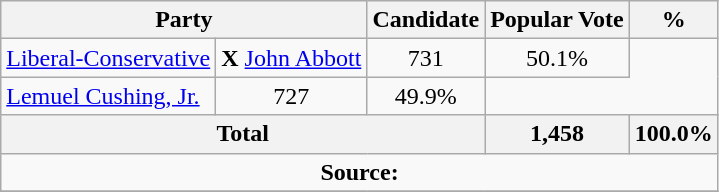<table class="wikitable">
<tr>
<th colspan="2">Party</th>
<th>Candidate</th>
<th>Popular Vote</th>
<th>%</th>
</tr>
<tr>
<td><a href='#'>Liberal-Conservative</a></td>
<td> <strong>X</strong> <a href='#'>John Abbott</a></td>
<td align=center>731</td>
<td align=center>50.1%</td>
</tr>
<tr>
<td><a href='#'>Lemuel Cushing, Jr.</a></td>
<td align=center>727</td>
<td align=center>49.9%</td>
</tr>
<tr>
<th colspan=3 align=center>Total</th>
<th align=right>1,458</th>
<th align=right>100.0%</th>
</tr>
<tr>
<td align="center" colspan=5><strong>Source:</strong> </td>
</tr>
<tr>
</tr>
</table>
